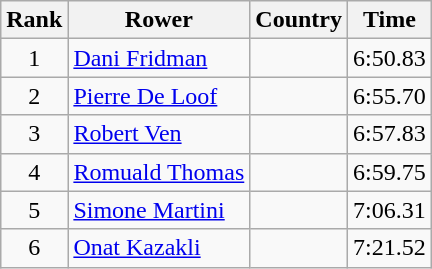<table class="wikitable" style="text-align:center">
<tr>
<th>Rank</th>
<th>Rower</th>
<th>Country</th>
<th>Time</th>
</tr>
<tr>
<td>1</td>
<td align="left"><a href='#'>Dani Fridman</a></td>
<td align="left"></td>
<td>6:50.83</td>
</tr>
<tr>
<td>2</td>
<td align="left"><a href='#'>Pierre De Loof</a></td>
<td align="left"></td>
<td>6:55.70</td>
</tr>
<tr>
<td>3</td>
<td align="left"><a href='#'>Robert Ven</a></td>
<td align="left"></td>
<td>6:57.83</td>
</tr>
<tr>
<td>4</td>
<td align="left"><a href='#'>Romuald Thomas</a></td>
<td align="left"></td>
<td>6:59.75</td>
</tr>
<tr>
<td>5</td>
<td align="left"><a href='#'>Simone Martini</a></td>
<td align="left"></td>
<td>7:06.31</td>
</tr>
<tr>
<td>6</td>
<td align="left"><a href='#'>Onat Kazakli</a></td>
<td align="left"></td>
<td>7:21.52</td>
</tr>
</table>
